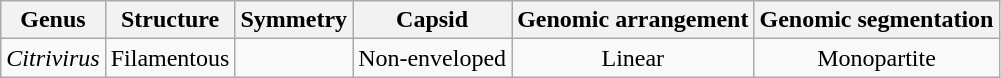<table class="wikitable sortable" style="text-align:center">
<tr>
<th>Genus</th>
<th>Structure</th>
<th>Symmetry</th>
<th>Capsid</th>
<th>Genomic arrangement</th>
<th>Genomic segmentation</th>
</tr>
<tr>
<td><em>Citrivirus</em></td>
<td>Filamentous</td>
<td></td>
<td>Non-enveloped</td>
<td>Linear</td>
<td>Monopartite</td>
</tr>
</table>
